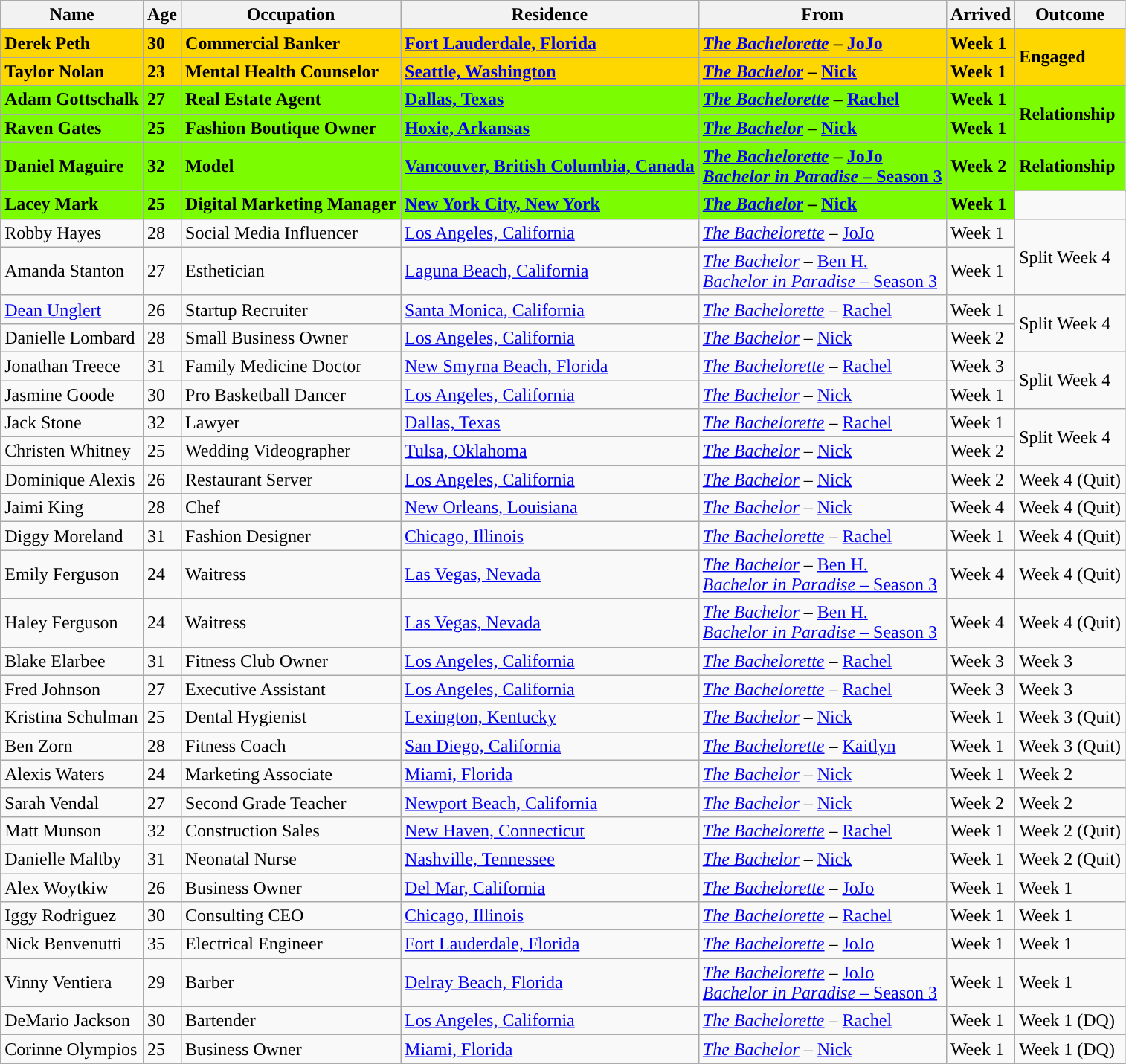<table class="wikitable sortable" style="text-align:left;">
<tr>
<th>Name</th>
<th>Age</th>
<th>Occupation</th>
<th>Residence</th>
<th>From</th>
<th>Arrived</th>
<th>Outcome</th>
</tr>
<tr bgcolor ="gold">
<td><strong>Derek Peth</strong></td>
<td><strong>30</strong></td>
<td><strong>Commercial Banker</strong></td>
<td><strong><a href='#'>Fort Lauderdale, Florida</a></strong></td>
<td><strong><a href='#'><em>The Bachelorette</em></a> – <a href='#'>JoJo</a></strong></td>
<td><strong>Week 1</strong></td>
<td rowspan="2"><strong>Engaged</strong></td>
</tr>
<tr bgcolor ="gold">
<td><strong>Taylor Nolan</strong></td>
<td><strong>23</strong></td>
<td><strong>Mental Health Counselor</strong></td>
<td><strong><a href='#'>Seattle, Washington</a></strong></td>
<td><strong><a href='#'><em>The Bachelor</em></a> – <a href='#'>Nick</a></strong></td>
<td><strong>Week 1</strong></td>
</tr>
<tr bgcolor="#7CFC00">
<td><strong>Adam Gottschalk</strong></td>
<td><strong>27</strong></td>
<td><strong>Real Estate Agent</strong></td>
<td><strong><a href='#'>Dallas, Texas</a></strong></td>
<td><strong><a href='#'><em>The Bachelorette</em></a> – <a href='#'>Rachel</a></strong></td>
<td><strong>Week 1</strong></td>
<td rowspan="2"><strong>Relationship</strong></td>
</tr>
<tr bgcolor="#7CFC00">
<td><strong>Raven Gates</strong></td>
<td><strong>25</strong></td>
<td><strong>Fashion Boutique Owner</strong></td>
<td><strong><a href='#'>Hoxie, Arkansas</a></strong></td>
<td><strong><a href='#'><em>The Bachelor</em></a> – <a href='#'>Nick</a></strong></td>
<td><strong>Week 1</strong></td>
</tr>
<tr bgcolor="#7CFC00">
<td><strong>Daniel Maguire</strong></td>
<td><strong>32</strong></td>
<td><strong>Model </strong></td>
<td><strong><a href='#'>Vancouver, British Columbia, Canada</a></strong></td>
<td><strong><a href='#'><em>The Bachelorette</em></a> – <a href='#'>JoJo</a><br><a href='#'><em>Bachelor in Paradise</em> – Season 3</a></strong></td>
<td><strong>Week 2</strong></td>
<td rowspan="2"><strong>Relationship</strong></td>
</tr>
<tr>
</tr>
<tr bgcolor="#7CFC00">
<td><strong>Lacey Mark</strong></td>
<td><strong>25</strong></td>
<td><strong>Digital Marketing Manager</strong></td>
<td><strong><a href='#'>New York City, New York</a></strong></td>
<td><strong><a href='#'><em>The Bachelor</em></a> – <a href='#'>Nick</a></strong></td>
<td><strong>Week 1</strong></td>
</tr>
<tr>
<td>Robby Hayes</td>
<td>28</td>
<td>Social Media Influencer</td>
<td><a href='#'>Los Angeles, California</a></td>
<td><a href='#'><em>The Bachelorette</em></a> – <a href='#'>JoJo</a></td>
<td>Week 1</td>
<td rowspan="2">Split Week 4</td>
</tr>
<tr>
<td>Amanda Stanton</td>
<td>27</td>
<td>Esthetician</td>
<td><a href='#'>Laguna Beach, California</a></td>
<td><a href='#'><em>The Bachelor</em></a> – <a href='#'>Ben H.</a><br><a href='#'><em>Bachelor in Paradise</em> – Season 3</a></td>
<td>Week 1</td>
</tr>
<tr>
<td><a href='#'>Dean Unglert</a></td>
<td>26</td>
<td>Startup Recruiter</td>
<td><a href='#'>Santa Monica, California</a></td>
<td><a href='#'><em>The Bachelorette</em></a> – <a href='#'>Rachel</a></td>
<td>Week 1</td>
<td rowspan="2">Split Week 4</td>
</tr>
<tr>
<td>Danielle Lombard</td>
<td>28</td>
<td>Small Business Owner</td>
<td><a href='#'>Los Angeles, California</a></td>
<td><a href='#'><em>The Bachelor</em></a> – <a href='#'>Nick</a></td>
<td>Week 2</td>
</tr>
<tr>
<td>Jonathan Treece</td>
<td>31</td>
<td>Family Medicine Doctor</td>
<td><a href='#'>New Smyrna Beach, Florida</a></td>
<td><a href='#'><em>The Bachelorette</em></a> – <a href='#'>Rachel</a></td>
<td>Week 3</td>
<td rowspan="2">Split Week 4</td>
</tr>
<tr>
<td>Jasmine Goode</td>
<td>30</td>
<td>Pro Basketball Dancer</td>
<td><a href='#'>Los Angeles, California</a></td>
<td><a href='#'><em>The Bachelor</em></a> – <a href='#'>Nick</a></td>
<td>Week 1</td>
</tr>
<tr>
<td>Jack Stone</td>
<td>32</td>
<td>Lawyer</td>
<td><a href='#'>Dallas, Texas</a></td>
<td><a href='#'><em>The Bachelorette</em></a> – <a href='#'>Rachel</a></td>
<td>Week 1</td>
<td rowspan="2">Split Week 4</td>
</tr>
<tr>
<td>Christen Whitney</td>
<td>25</td>
<td>Wedding Videographer</td>
<td><a href='#'>Tulsa, Oklahoma</a></td>
<td><a href='#'><em>The Bachelor</em></a> – <a href='#'>Nick</a></td>
<td>Week 2</td>
</tr>
<tr>
<td>Dominique Alexis</td>
<td>26</td>
<td>Restaurant Server</td>
<td><a href='#'>Los Angeles, California</a></td>
<td><a href='#'><em>The Bachelor</em></a> – <a href='#'>Nick</a></td>
<td>Week 2</td>
<td>Week 4 (Quit)</td>
</tr>
<tr>
<td>Jaimi King</td>
<td>28</td>
<td>Chef</td>
<td><a href='#'>New Orleans, Louisiana</a></td>
<td><a href='#'><em>The Bachelor</em></a> – <a href='#'>Nick</a></td>
<td>Week 4</td>
<td>Week 4 (Quit)</td>
</tr>
<tr>
<td>Diggy Moreland</td>
<td>31</td>
<td>Fashion Designer</td>
<td><a href='#'>Chicago, Illinois</a></td>
<td><a href='#'><em>The Bachelorette</em></a> – <a href='#'>Rachel</a></td>
<td>Week 1</td>
<td>Week 4 (Quit)</td>
</tr>
<tr>
<td>Emily Ferguson</td>
<td>24</td>
<td>Waitress</td>
<td><a href='#'>Las Vegas, Nevada</a></td>
<td><a href='#'><em>The Bachelor</em></a> – <a href='#'>Ben H.</a><br><a href='#'><em>Bachelor in Paradise</em> – Season 3</a></td>
<td>Week 4</td>
<td>Week 4 (Quit)</td>
</tr>
<tr>
<td>Haley Ferguson</td>
<td>24</td>
<td>Waitress</td>
<td><a href='#'>Las Vegas, Nevada</a></td>
<td><a href='#'><em>The Bachelor</em></a> – <a href='#'>Ben H.</a><br><a href='#'><em>Bachelor in Paradise</em> – Season 3</a></td>
<td>Week 4</td>
<td>Week 4 (Quit)</td>
</tr>
<tr>
<td>Blake Elarbee</td>
<td>31</td>
<td>Fitness Club Owner</td>
<td><a href='#'>Los Angeles, California</a></td>
<td><a href='#'><em>The Bachelorette</em></a> – <a href='#'>Rachel</a></td>
<td>Week 3</td>
<td>Week 3</td>
</tr>
<tr>
<td>Fred Johnson</td>
<td>27</td>
<td>Executive Assistant</td>
<td><a href='#'>Los Angeles, California</a></td>
<td><a href='#'><em>The Bachelorette</em></a> – <a href='#'>Rachel</a></td>
<td>Week 3</td>
<td>Week 3</td>
</tr>
<tr>
<td>Kristina Schulman</td>
<td>25</td>
<td>Dental Hygienist</td>
<td><a href='#'>Lexington, Kentucky</a></td>
<td><a href='#'><em>The Bachelor</em></a> – <a href='#'>Nick</a></td>
<td>Week 1</td>
<td>Week 3 (Quit)</td>
</tr>
<tr>
<td>Ben Zorn</td>
<td>28</td>
<td>Fitness Coach</td>
<td><a href='#'>San Diego, California</a></td>
<td><a href='#'><em>The Bachelorette</em></a> – <a href='#'>Kaitlyn</a></td>
<td>Week 1</td>
<td>Week 3 (Quit)</td>
</tr>
<tr>
<td>Alexis Waters</td>
<td>24</td>
<td>Marketing Associate</td>
<td><a href='#'>Miami, Florida</a></td>
<td><a href='#'><em>The Bachelor</em></a> – <a href='#'>Nick</a></td>
<td>Week 1</td>
<td>Week 2</td>
</tr>
<tr>
<td>Sarah Vendal</td>
<td>27</td>
<td>Second Grade Teacher</td>
<td><a href='#'>Newport Beach, California</a></td>
<td><a href='#'><em>The Bachelor</em></a> – <a href='#'>Nick</a></td>
<td>Week 2</td>
<td>Week 2</td>
</tr>
<tr>
<td>Matt Munson</td>
<td>32</td>
<td>Construction Sales</td>
<td><a href='#'>New Haven, Connecticut</a></td>
<td><a href='#'><em>The Bachelorette</em></a> – <a href='#'>Rachel</a></td>
<td>Week 1</td>
<td>Week 2 (Quit)</td>
</tr>
<tr>
<td>Danielle Maltby</td>
<td>31</td>
<td>Neonatal Nurse</td>
<td><a href='#'>Nashville, Tennessee</a></td>
<td><a href='#'><em>The Bachelor</em></a> – <a href='#'>Nick</a></td>
<td>Week 1</td>
<td>Week 2 (Quit)</td>
</tr>
<tr>
<td>Alex Woytkiw</td>
<td>26</td>
<td>Business Owner</td>
<td><a href='#'>Del Mar, California</a></td>
<td><a href='#'><em>The Bachelorette</em></a> – <a href='#'>JoJo</a></td>
<td>Week 1</td>
<td>Week 1</td>
</tr>
<tr>
<td>Iggy Rodriguez</td>
<td>30</td>
<td>Consulting CEO</td>
<td><a href='#'>Chicago, Illinois</a></td>
<td><a href='#'><em>The Bachelorette</em></a> – <a href='#'>Rachel</a></td>
<td>Week 1</td>
<td>Week 1</td>
</tr>
<tr>
<td>Nick Benvenutti</td>
<td>35</td>
<td>Electrical Engineer</td>
<td><a href='#'>Fort Lauderdale, Florida</a></td>
<td><a href='#'><em>The Bachelorette</em></a> – <a href='#'>JoJo</a></td>
<td>Week 1</td>
<td>Week 1</td>
</tr>
<tr>
<td>Vinny Ventiera</td>
<td>29</td>
<td>Barber</td>
<td><a href='#'>Delray Beach, Florida</a></td>
<td><a href='#'><em>The Bachelorette</em></a> – <a href='#'>JoJo</a><br><a href='#'><em>Bachelor in Paradise</em> – Season 3</a></td>
<td>Week 1</td>
<td>Week 1</td>
</tr>
<tr>
<td>DeMario Jackson</td>
<td>30</td>
<td>Bartender</td>
<td><a href='#'>Los Angeles, California</a></td>
<td><a href='#'><em>The Bachelorette</em></a> – <a href='#'>Rachel</a></td>
<td>Week 1</td>
<td>Week 1 (DQ)</td>
</tr>
<tr>
<td>Corinne Olympios</td>
<td>25</td>
<td>Business Owner</td>
<td><a href='#'>Miami, Florida</a></td>
<td><a href='#'><em>The Bachelor</em></a> – <a href='#'>Nick</a></td>
<td>Week 1</td>
<td>Week 1 (DQ)</td>
</tr>
</table>
